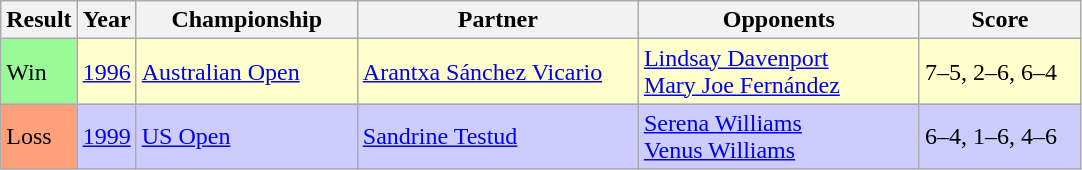<table class="sortable wikitable">
<tr>
<th>Result</th>
<th>Year</th>
<th width="140">Championship</th>
<th width="180">Partner</th>
<th width="180">Opponents</th>
<th width="100" class="unsortable">Score</th>
</tr>
<tr style="background:#ffc;">
<td style="background:#98fb98;">Win</td>
<td><a href='#'>1996</a></td>
<td><a href='#'>Australian Open</a></td>
<td> <a href='#'>Arantxa Sánchez Vicario</a></td>
<td> <a href='#'>Lindsay Davenport</a> <br>  <a href='#'>Mary Joe Fernández</a></td>
<td>7–5, 2–6, 6–4</td>
</tr>
<tr style="background:#ccf;">
<td style="background:#ffa07a;">Loss</td>
<td><a href='#'>1999</a></td>
<td><a href='#'>US Open</a></td>
<td> <a href='#'>Sandrine Testud</a></td>
<td> <a href='#'>Serena Williams</a> <br>  <a href='#'>Venus Williams</a></td>
<td>6–4, 1–6, 4–6</td>
</tr>
</table>
